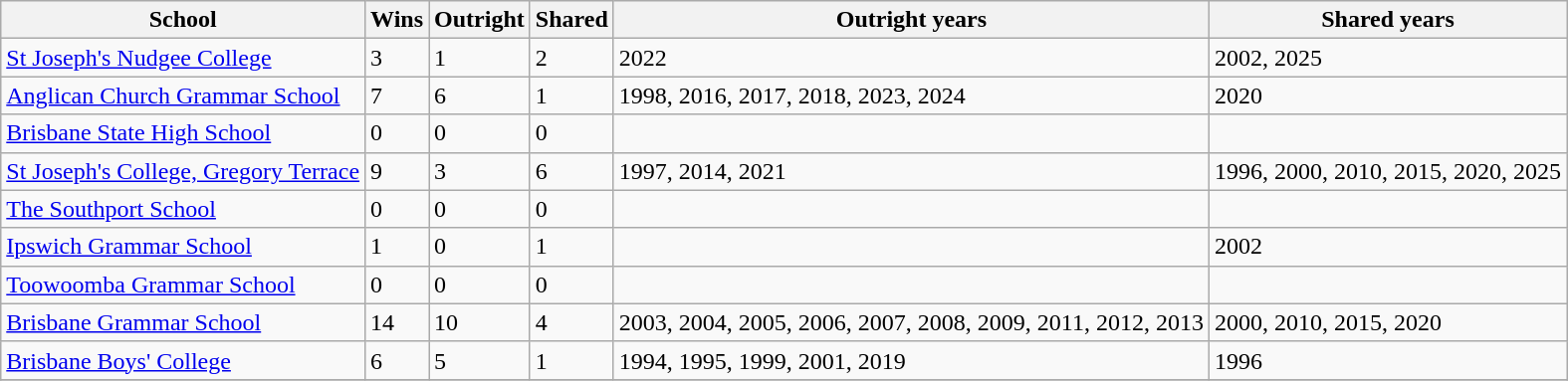<table class="wikitable sortable">
<tr>
<th>School</th>
<th>Wins</th>
<th>Outright</th>
<th>Shared</th>
<th>Outright years</th>
<th>Shared years</th>
</tr>
<tr>
<td><a href='#'>St Joseph's Nudgee College</a></td>
<td>3</td>
<td>1</td>
<td>2</td>
<td>2022</td>
<td>2002, 2025</td>
</tr>
<tr>
<td><a href='#'>Anglican Church Grammar School</a></td>
<td>7</td>
<td>6</td>
<td>1</td>
<td>1998, 2016, 2017, 2018, 2023, 2024</td>
<td>2020</td>
</tr>
<tr>
<td><a href='#'>Brisbane State High School</a></td>
<td>0</td>
<td>0</td>
<td>0</td>
<td></td>
<td></td>
</tr>
<tr>
<td><a href='#'>St Joseph's College, Gregory Terrace</a></td>
<td>9</td>
<td>3</td>
<td>6</td>
<td>1997, 2014, 2021</td>
<td>1996, 2000, 2010, 2015, 2020, 2025</td>
</tr>
<tr>
<td><a href='#'>The Southport School</a></td>
<td>0</td>
<td>0</td>
<td>0</td>
<td></td>
<td></td>
</tr>
<tr>
<td><a href='#'>Ipswich Grammar School</a></td>
<td>1</td>
<td>0</td>
<td>1</td>
<td></td>
<td>2002</td>
</tr>
<tr>
<td><a href='#'>Toowoomba Grammar School</a></td>
<td>0</td>
<td>0</td>
<td>0</td>
<td></td>
<td></td>
</tr>
<tr>
<td><a href='#'>Brisbane Grammar School</a></td>
<td>14</td>
<td>10</td>
<td>4</td>
<td>2003, 2004, 2005, 2006, 2007, 2008, 2009, 2011, 2012, 2013</td>
<td>2000, 2010, 2015, 2020</td>
</tr>
<tr>
<td><a href='#'>Brisbane Boys' College</a></td>
<td>6</td>
<td>5</td>
<td>1</td>
<td>1994, 1995, 1999, 2001, 2019</td>
<td>1996</td>
</tr>
<tr>
</tr>
</table>
